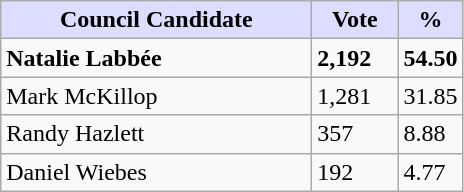<table class="wikitable">
<tr>
<th style="background:#ddf; width:200px;">Council Candidate</th>
<th style="background:#ddf; width:50px;">Vote</th>
<th style="background:#ddf; width:30px;">%</th>
</tr>
<tr>
<td><strong>Natalie Labbée</strong></td>
<td><strong>2,192</strong></td>
<td><strong>54.50</strong></td>
</tr>
<tr>
<td>Mark McKillop</td>
<td>1,281</td>
<td>31.85</td>
</tr>
<tr>
<td>Randy Hazlett</td>
<td>357</td>
<td>8.88</td>
</tr>
<tr>
<td>Daniel Wiebes</td>
<td>192</td>
<td>4.77</td>
</tr>
</table>
